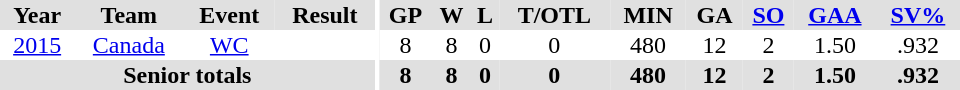<table border="0" cellpadding="1" cellspacing="0" ID="Table3" style="text-align:center; width:40em;">
<tr bgcolor="#e0e0e0">
<th>Year</th>
<th>Team</th>
<th>Event</th>
<th>Result</th>
<th rowspan="99" bgcolor="#ffffff"></th>
<th>GP</th>
<th>W</th>
<th>L</th>
<th>T/OTL</th>
<th>MIN</th>
<th>GA</th>
<th><a href='#'>SO</a></th>
<th><a href='#'>GAA</a></th>
<th><a href='#'>SV%</a></th>
</tr>
<tr>
<td><a href='#'>2015</a></td>
<td><a href='#'>Canada</a></td>
<td><a href='#'>WC</a></td>
<td></td>
<td>8</td>
<td>8</td>
<td>0</td>
<td>0</td>
<td>480</td>
<td>12</td>
<td>2</td>
<td>1.50</td>
<td>.932</td>
</tr>
<tr bgcolor="#e0e0e0">
<th colspan="4">Senior totals</th>
<th>8</th>
<th>8</th>
<th>0</th>
<th>0</th>
<th>480</th>
<th>12</th>
<th>2</th>
<th>1.50</th>
<th>.932</th>
</tr>
</table>
